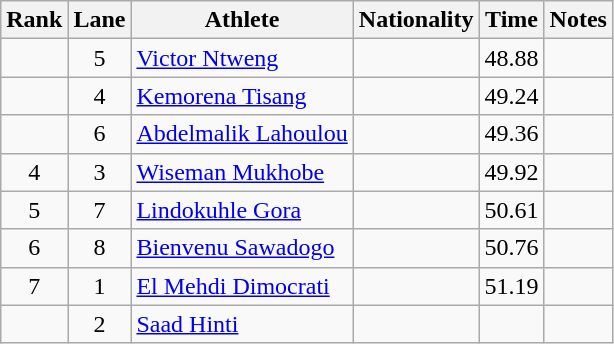<table class="wikitable sortable" style="text-align:center">
<tr>
<th>Rank</th>
<th>Lane</th>
<th>Athlete</th>
<th>Nationality</th>
<th>Time</th>
<th>Notes</th>
</tr>
<tr>
<td></td>
<td>5</td>
<td align="left"><a href='#'>Victor Ntweng</a></td>
<td align=left></td>
<td>48.88</td>
<td></td>
</tr>
<tr>
<td></td>
<td>4</td>
<td align="left"><a href='#'>Kemorena Tisang</a></td>
<td align=left></td>
<td>49.24</td>
<td></td>
</tr>
<tr>
<td></td>
<td>6</td>
<td align="left"><a href='#'>Abdelmalik Lahoulou</a></td>
<td align=left></td>
<td>49.36</td>
<td></td>
</tr>
<tr>
<td>4</td>
<td>3</td>
<td align="left"><a href='#'>Wiseman Mukhobe</a></td>
<td align=left></td>
<td>49.92</td>
<td></td>
</tr>
<tr>
<td>5</td>
<td>7</td>
<td align="left"><a href='#'>Lindokuhle Gora</a></td>
<td align=left></td>
<td>50.61</td>
<td></td>
</tr>
<tr>
<td>6</td>
<td>8</td>
<td align="left"><a href='#'>Bienvenu Sawadogo</a></td>
<td align=left></td>
<td>50.76</td>
<td></td>
</tr>
<tr>
<td>7</td>
<td>1</td>
<td align="left"><a href='#'>El Mehdi Dimocrati</a></td>
<td align=left></td>
<td>51.19</td>
<td></td>
</tr>
<tr>
<td></td>
<td>2</td>
<td align="left"><a href='#'>Saad Hinti</a></td>
<td align=left></td>
<td></td>
<td></td>
</tr>
</table>
